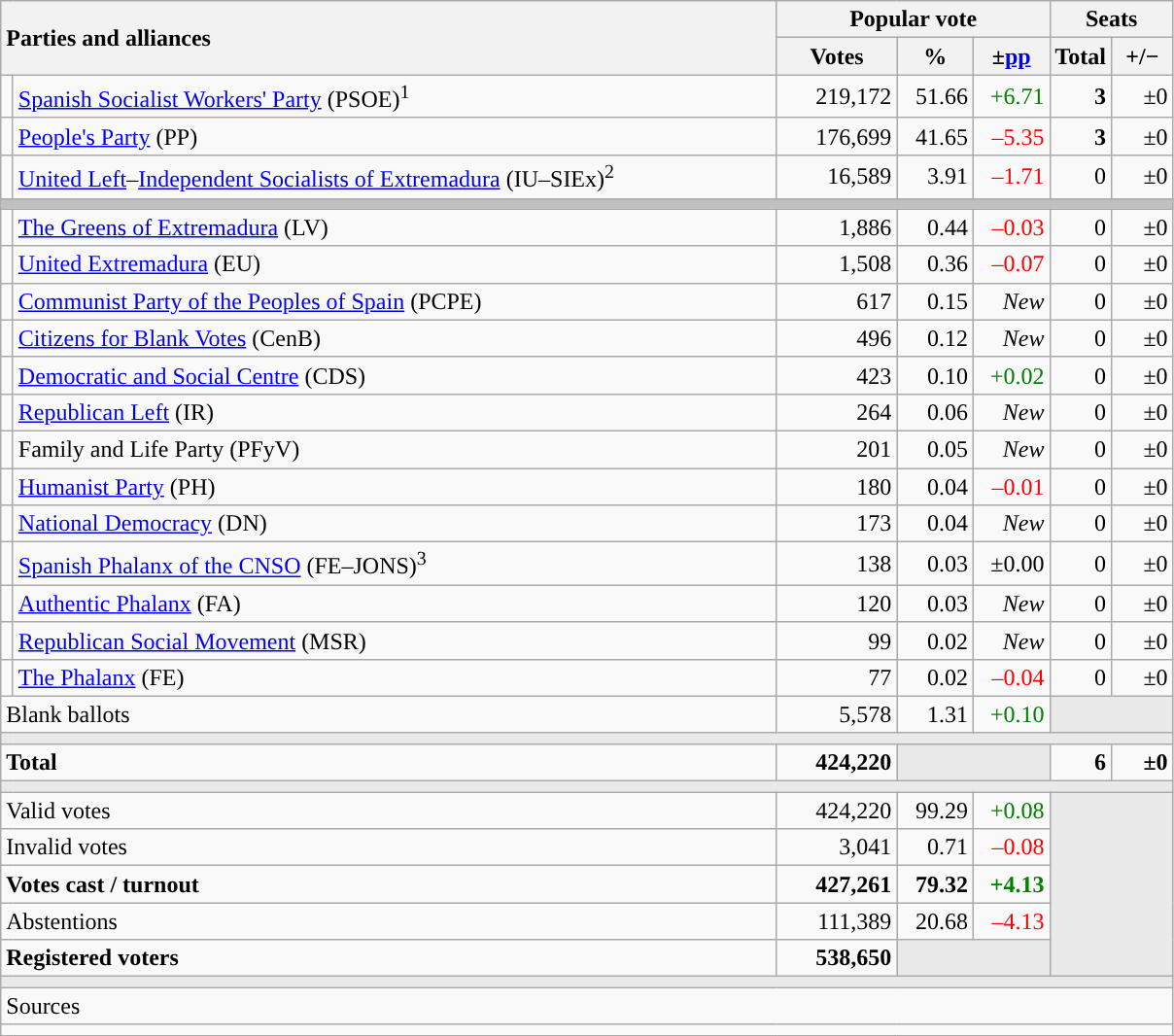<table class="wikitable" style="text-align:right;">
<tr>
<th style="text-align:left;" rowspan="2" colspan="2" width="525">Parties and alliances</th>
<th colspan="3">Popular vote</th>
<th colspan="2">Seats</th>
</tr>
<tr>
<th width="75">Votes</th>
<th width="45">%</th>
<th width="45">±<a href='#'>pp</a></th>
<th width="35">Total</th>
<th width="35">+/−</th>
</tr>
<tr>
<td width="1" style="color:inherit;background:"></td>
<td align="left"><a href='#'>Spanish Socialist Workers' Party</a> (PSOE)<sup>1</sup></td>
<td>219,172</td>
<td>51.66</td>
<td style="color:green;">+6.71</td>
<td><strong>3</strong></td>
<td>±0</td>
</tr>
<tr>
<td style="color:inherit;background:"></td>
<td align="left"><a href='#'>People's Party</a> (PP)</td>
<td>176,699</td>
<td>41.65</td>
<td style="color:red;">–5.35</td>
<td><strong>3</strong></td>
<td>±0</td>
</tr>
<tr>
<td style="color:inherit;background:"></td>
<td align="left"><a href='#'>United Left</a>–<a href='#'>Independent Socialists of Extremadura</a> (IU–SIEx)<sup>2</sup></td>
<td>16,589</td>
<td>3.91</td>
<td style="color:red;">–1.71</td>
<td>0</td>
<td>±0</td>
</tr>
<tr>
<td colspan="7" bgcolor="#C0C0C0"></td>
</tr>
<tr>
<td style="color:inherit;background:"></td>
<td align="left"><a href='#'>The Greens of Extremadura</a> (LV)</td>
<td>1,886</td>
<td>0.44</td>
<td style="color:red;">–0.03</td>
<td>0</td>
<td>±0</td>
</tr>
<tr>
<td style="color:inherit;background:"></td>
<td align="left"><a href='#'>United Extremadura</a> (EU)</td>
<td>1,508</td>
<td>0.36</td>
<td style="color:red;">–0.07</td>
<td>0</td>
<td>±0</td>
</tr>
<tr>
<td style="color:inherit;background:"></td>
<td align="left"><a href='#'>Communist Party of the Peoples of Spain</a> (PCPE)</td>
<td>617</td>
<td>0.15</td>
<td><em>New</em></td>
<td>0</td>
<td>±0</td>
</tr>
<tr>
<td style="color:inherit;background:"></td>
<td align="left"><a href='#'>Citizens for Blank Votes</a> (CenB)</td>
<td>496</td>
<td>0.12</td>
<td><em>New</em></td>
<td>0</td>
<td>±0</td>
</tr>
<tr>
<td style="color:inherit;background:"></td>
<td align="left"><a href='#'>Democratic and Social Centre</a> (CDS)</td>
<td>423</td>
<td>0.10</td>
<td style="color:green;">+0.02</td>
<td>0</td>
<td>±0</td>
</tr>
<tr>
<td style="color:inherit;background:"></td>
<td align="left"><a href='#'>Republican Left</a> (IR)</td>
<td>264</td>
<td>0.06</td>
<td><em>New</em></td>
<td>0</td>
<td>±0</td>
</tr>
<tr>
<td style="color:inherit;background:"></td>
<td align="left">Family and Life Party (PFyV)</td>
<td>201</td>
<td>0.05</td>
<td><em>New</em></td>
<td>0</td>
<td>±0</td>
</tr>
<tr>
<td style="color:inherit;background:"></td>
<td align="left"><a href='#'>Humanist Party</a> (PH)</td>
<td>180</td>
<td>0.04</td>
<td style="color:red;">–0.01</td>
<td>0</td>
<td>±0</td>
</tr>
<tr>
<td style="color:inherit;background:"></td>
<td align="left"><a href='#'>National Democracy</a> (DN)</td>
<td>173</td>
<td>0.04</td>
<td><em>New</em></td>
<td>0</td>
<td>±0</td>
</tr>
<tr>
<td style="color:inherit;background:"></td>
<td align="left"><a href='#'>Spanish Phalanx of the CNSO</a> (FE–JONS)<sup>3</sup></td>
<td>138</td>
<td>0.03</td>
<td>±0.00</td>
<td>0</td>
<td>±0</td>
</tr>
<tr>
<td style="color:inherit;background:"></td>
<td align="left"><a href='#'>Authentic Phalanx</a> (FA)</td>
<td>120</td>
<td>0.03</td>
<td><em>New</em></td>
<td>0</td>
<td>±0</td>
</tr>
<tr>
<td style="color:inherit;background:"></td>
<td align="left"><a href='#'>Republican Social Movement</a> (MSR)</td>
<td>99</td>
<td>0.02</td>
<td><em>New</em></td>
<td>0</td>
<td>±0</td>
</tr>
<tr>
<td style="color:inherit;background:"></td>
<td align="left"><a href='#'>The Phalanx</a> (FE)</td>
<td>77</td>
<td>0.02</td>
<td style="color:red;">–0.04</td>
<td>0</td>
<td>±0</td>
</tr>
<tr>
<td align="left" colspan="2">Blank ballots</td>
<td>5,578</td>
<td>1.31</td>
<td style="color:green;">+0.10</td>
<td bgcolor="#E9E9E9" colspan="2"></td>
</tr>
<tr>
<td colspan="7" bgcolor="#E9E9E9"></td>
</tr>
<tr style="font-weight:bold;">
<td align="left" colspan="2">Total</td>
<td>424,220</td>
<td bgcolor="#E9E9E9" colspan="2"></td>
<td>6</td>
<td>±0</td>
</tr>
<tr>
<td colspan="7" bgcolor="#E9E9E9"></td>
</tr>
<tr>
<td align="left" colspan="2">Valid votes</td>
<td>424,220</td>
<td>99.29</td>
<td style="color:green;">+0.08</td>
<td bgcolor="#E9E9E9" colspan="2" rowspan="5"></td>
</tr>
<tr>
<td align="left" colspan="2">Invalid votes</td>
<td>3,041</td>
<td>0.71</td>
<td style="color:red;">–0.08</td>
</tr>
<tr style="font-weight:bold;">
<td align="left" colspan="2">Votes cast / turnout</td>
<td>427,261</td>
<td>79.32</td>
<td style="color:green;">+4.13</td>
</tr>
<tr>
<td align="left" colspan="2">Abstentions</td>
<td>111,389</td>
<td>20.68</td>
<td style="color:red;">–4.13</td>
</tr>
<tr style="font-weight:bold;">
<td align="left" colspan="2">Registered voters</td>
<td>538,650</td>
<td bgcolor="#E9E9E9" colspan="2"></td>
</tr>
<tr>
<td colspan="7" bgcolor="#E9E9E9"></td>
</tr>
<tr>
<td align="left" colspan="7">Sources</td>
</tr>
<tr>
<td colspan="7" style="text-align:left; max-width:790px;"></td>
</tr>
</table>
